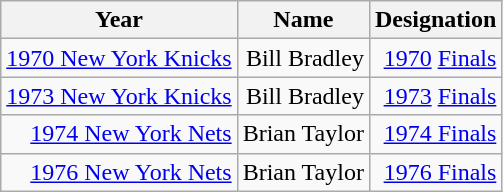<table class="wikitable" style="text-align:right">
<tr>
<th>Year</th>
<th>Name</th>
<th>Designation</th>
</tr>
<tr>
<td><a href='#'>1970 New York Knicks</a></td>
<td>Bill Bradley</td>
<td><a href='#'>1970</a> <a href='#'>Finals</a></td>
</tr>
<tr>
<td><a href='#'>1973 New York Knicks</a></td>
<td>Bill Bradley</td>
<td><a href='#'>1973</a> <a href='#'>Finals</a></td>
</tr>
<tr>
<td><a href='#'>1974 New York Nets</a></td>
<td>Brian Taylor</td>
<td><a href='#'> 1974 Finals</a></td>
</tr>
<tr>
<td><a href='#'>1976 New York Nets</a></td>
<td>Brian Taylor</td>
<td><a href='#'> 1976 Finals</a></td>
</tr>
</table>
